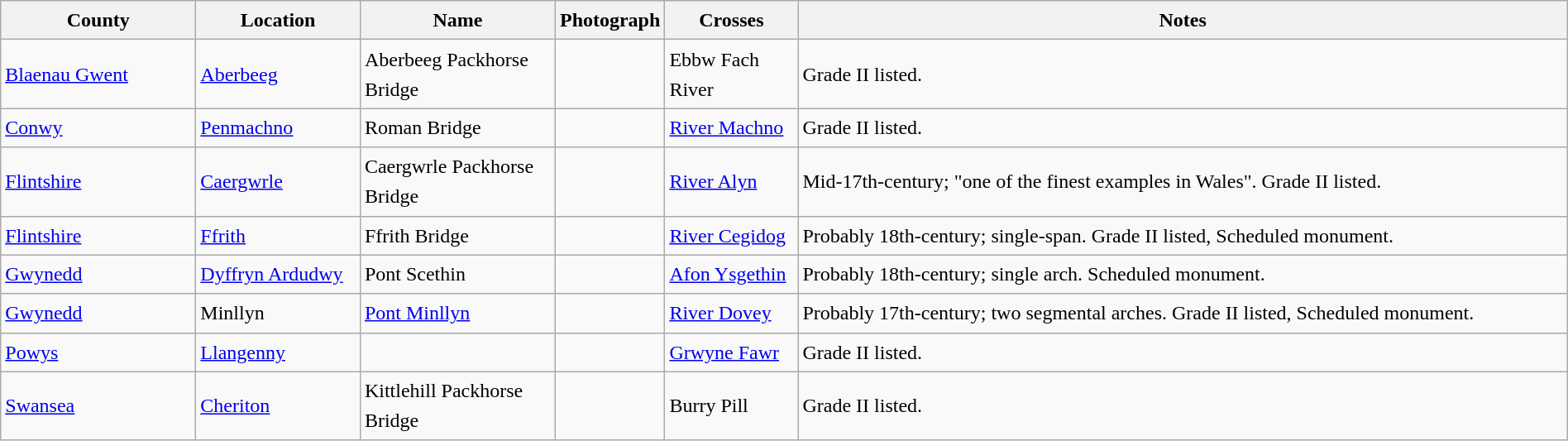<table class="wikitable sortable" style="width:100%; border:0; text-align:left; line-height:150%;">
<tr>
<th scope="col"  style="width:150px">County</th>
<th scope="col"  style="width:125px">Location</th>
<th scope="col"  style="width:150px">Name</th>
<th scope="col"  style="width:75px" class="unsortable">Photograph</th>
<th scope="col"  style="width:100px">Crosses</th>
<th class="unsortable">Notes</th>
</tr>
<tr>
<td><a href='#'>Blaenau Gwent</a></td>
<td><a href='#'>Aberbeeg</a><br><small></small></td>
<td>Aberbeeg Packhorse Bridge</td>
<td></td>
<td>Ebbw Fach River</td>
<td>Grade II listed.</td>
</tr>
<tr>
<td><a href='#'>Conwy</a></td>
<td><a href='#'>Penmachno</a><br><small></small></td>
<td>Roman Bridge</td>
<td></td>
<td><a href='#'>River Machno</a></td>
<td>Grade II listed.</td>
</tr>
<tr>
<td><a href='#'>Flintshire</a></td>
<td><a href='#'>Caergwrle</a><br><small></small></td>
<td>Caergwrle Packhorse Bridge</td>
<td></td>
<td><a href='#'>River Alyn</a></td>
<td>Mid-17th-century; "one of the finest examples in Wales". Grade II listed.</td>
</tr>
<tr>
<td><a href='#'>Flintshire</a></td>
<td><a href='#'>Ffrith</a><br><small></small></td>
<td>Ffrith Bridge</td>
<td></td>
<td><a href='#'>River Cegidog</a></td>
<td>Probably 18th-century; single-span. Grade II listed, Scheduled monument.</td>
</tr>
<tr>
<td><a href='#'>Gwynedd</a></td>
<td><a href='#'>Dyffryn Ardudwy</a><br><small></small></td>
<td>Pont Scethin</td>
<td></td>
<td><a href='#'>Afon Ysgethin</a></td>
<td>Probably 18th-century; single arch. Scheduled monument.</td>
</tr>
<tr>
<td><a href='#'>Gwynedd</a></td>
<td>Minllyn<br><small></small></td>
<td><a href='#'>Pont Minllyn</a></td>
<td></td>
<td><a href='#'>River Dovey</a></td>
<td>Probably 17th-century; two segmental arches. Grade II listed, Scheduled monument.</td>
</tr>
<tr>
<td><a href='#'>Powys</a></td>
<td><a href='#'>Llangenny</a><br><small></small></td>
<td></td>
<td></td>
<td><a href='#'>Grwyne Fawr</a></td>
<td>Grade II listed.</td>
</tr>
<tr>
<td><a href='#'>Swansea</a></td>
<td><a href='#'>Cheriton</a><br><small></small></td>
<td>Kittlehill Packhorse Bridge</td>
<td></td>
<td>Burry Pill</td>
<td>Grade II listed.</td>
</tr>
</table>
